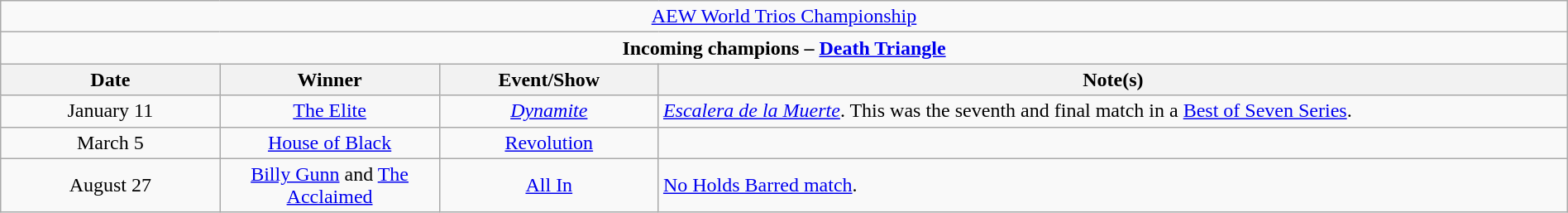<table class="wikitable" style="text-align:center; width:100%;">
<tr>
<td colspan="4" style="text-align: center;"><a href='#'>AEW World Trios Championship</a></td>
</tr>
<tr>
<td colspan="4" style="text-align: center;"><strong>Incoming champions – <a href='#'>Death Triangle</a> </strong></td>
</tr>
<tr>
<th width=14%>Date</th>
<th width=14%>Winner</th>
<th width=14%>Event/Show</th>
<th width=58%>Note(s)</th>
</tr>
<tr>
<td>January 11</td>
<td><a href='#'>The Elite</a><br></td>
<td><em><a href='#'>Dynamite</a></em></td>
<td align=left><em><a href='#'>Escalera de la Muerte</a></em>. This was the seventh and final match in a <a href='#'>Best of Seven Series</a>.</td>
</tr>
<tr>
<td>March 5</td>
<td><a href='#'>House of Black</a><br></td>
<td><a href='#'>Revolution</a></td>
<td></td>
</tr>
<tr>
<td>August 27</td>
<td><a href='#'>Billy Gunn</a> and <a href='#'>The Acclaimed</a><br></td>
<td><a href='#'>All In</a></td>
<td align=left><a href='#'>No Holds Barred match</a>.</td>
</tr>
</table>
